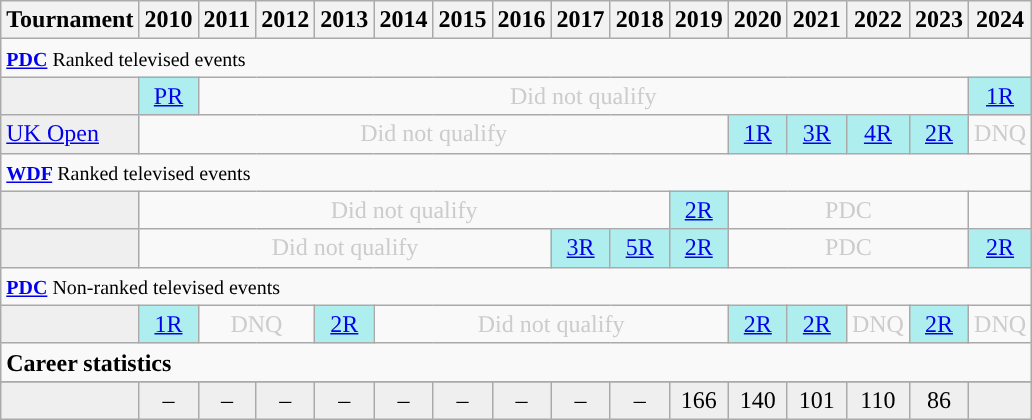<table class="wikitable" style="width:20%; margin:0">
<tr>
<th>Tournament</th>
<th>2010</th>
<th>2011</th>
<th>2012</th>
<th>2013</th>
<th>2014</th>
<th>2015</th>
<th>2016</th>
<th>2017</th>
<th>2018</th>
<th>2019</th>
<th>2020</th>
<th>2021</th>
<th>2022</th>
<th>2023</th>
<th>2024</th>
</tr>
<tr>
<td colspan="16" style="text-align:left"><small><strong><a href='#'>PDC</a> </strong>Ranked televised events</small></td>
</tr>
<tr>
<td style="background:#efefef;"></td>
<td style="text-align:center; background:#afeeee;"><a href='#'>PR</a></td>
<td colspan="13" style="text-align:center; color:#ccc;">Did not qualify</td>
<td style="text-align:center; background:#afeeee;"><a href='#'>1R</a></td>
</tr>
<tr>
<td style="background:#efefef;"><a href='#'>UK Open</a></td>
<td colspan="10" style="text-align:center; color:#ccc;">Did not qualify</td>
<td style="text-align:center; background:#afeeee;"><a href='#'>1R</a></td>
<td style="text-align:center; background:#afeeee;"><a href='#'>3R</a></td>
<td style="text-align:center; background:#afeeee;"><a href='#'>4R</a></td>
<td style="text-align:center; background:#afeeee;"><a href='#'>2R</a></td>
<td style="text-align:center; color:#ccc;">DNQ</td>
</tr>
<tr>
<td colspan="16" style="text-align:left"><small><strong><a href='#'>WDF</a> </strong>Ranked televised events</small></td>
</tr>
<tr>
<td style="background:#efefef;"></td>
<td colspan="9" style="text-align:center; color:#ccc;">Did not qualify</td>
<td style="text-align:center; background:#afeeee;"><a href='#'>2R</a></td>
<td colspan="4" style="text-align:center; color:#ccc;">PDC</td>
<td></td>
</tr>
<tr>
<td style="background:#efefef;"></td>
<td colspan="7" style="text-align:center; color:#ccc;">Did not qualify</td>
<td style="text-align:center; background:#afeeee;"><a href='#'>3R</a></td>
<td style="text-align:center; background:#afeeee;"><a href='#'>5R</a></td>
<td style="text-align:center; background:#afeeee;"><a href='#'>2R</a></td>
<td colspan="4" style="text-align:center; color:#ccc;">PDC</td>
<td style="text-align:center; background:#afeeee;"><a href='#'>2R</a></td>
</tr>
<tr>
<td colspan="16" style="text-align:left"><small><strong><a href='#'>PDC</a> </strong>Non-ranked televised events</small></td>
</tr>
<tr>
<td style="background:#efefef;"></td>
<td style="text-align:center; background:#afeeee;"><a href='#'>1R</a></td>
<td colspan="2" style="text-align:center; color:#ccc;">DNQ</td>
<td style="text-align:center; background:#afeeee;"><a href='#'>2R</a></td>
<td colspan="6" style="text-align:center; color:#ccc;">Did not qualify</td>
<td style="text-align:center; background:#afeeee;"><a href='#'>2R</a></td>
<td style="text-align:center; background:#afeeee;"><a href='#'>2R</a></td>
<td style="text-align:center; color:#ccc;">DNQ</td>
<td style="text-align:center; background:#afeeee;"><a href='#'>2R</a></td>
<td style="text-align:center; color:#ccc;">DNQ</td>
</tr>
<tr>
<td colspan="16" style="text-align:left"><strong>Career statistics</strong></td>
</tr>
<tr>
</tr>
<tr style="background:#efefef">
<td style="text-align:left"><strong></strong></td>
<td style="text-align:center;">–</td>
<td style="text-align:center;">–</td>
<td style="text-align:center;">–</td>
<td style="text-align:center;">–</td>
<td style="text-align:center;">–</td>
<td style="text-align:center;">–</td>
<td style="text-align:center;">–</td>
<td style="text-align:center;">–</td>
<td style="text-align:center;">–</td>
<td style="text-align:center;">166</td>
<td style="text-align:center;">140</td>
<td style="text-align:center;">101</td>
<td style="text-align:center;">110</td>
<td style="text-align:center;">86</td>
<td></td>
</tr>
</table>
